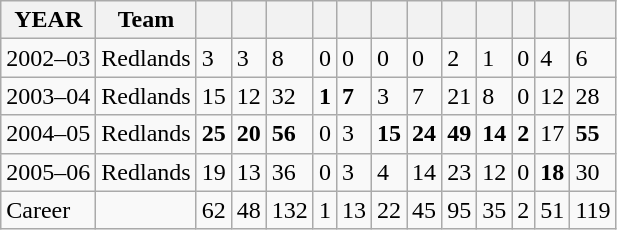<table class="wikitable">
<tr>
<th>YEAR</th>
<th>Team</th>
<th></th>
<th></th>
<th></th>
<th></th>
<th></th>
<th></th>
<th></th>
<th></th>
<th></th>
<th></th>
<th></th>
<th></th>
</tr>
<tr>
<td>2002–03</td>
<td>Redlands</td>
<td>3</td>
<td>3</td>
<td>8</td>
<td>0</td>
<td>0</td>
<td>0</td>
<td>0</td>
<td>2</td>
<td>1</td>
<td>0</td>
<td>4</td>
<td>6</td>
</tr>
<tr>
<td>2003–04</td>
<td>Redlands</td>
<td>15</td>
<td>12</td>
<td>32</td>
<td><strong>1</strong></td>
<td><strong>7</strong></td>
<td>3</td>
<td>7</td>
<td>21</td>
<td>8</td>
<td>0</td>
<td>12</td>
<td>28</td>
</tr>
<tr>
<td>2004–05</td>
<td>Redlands</td>
<td><strong>25</strong></td>
<td><strong>20</strong></td>
<td><strong>56</strong></td>
<td>0</td>
<td>3</td>
<td><strong>15</strong></td>
<td><strong>24</strong></td>
<td><strong>49</strong></td>
<td><strong>14</strong></td>
<td><strong>2</strong></td>
<td>17</td>
<td><strong>55</strong></td>
</tr>
<tr>
<td>2005–06</td>
<td>Redlands</td>
<td>19</td>
<td>13</td>
<td>36</td>
<td>0</td>
<td>3</td>
<td>4</td>
<td>14</td>
<td>23</td>
<td>12</td>
<td>0</td>
<td><strong>18</strong></td>
<td>30</td>
</tr>
<tr>
<td>Career</td>
<td></td>
<td>62</td>
<td>48</td>
<td>132</td>
<td>1</td>
<td>13</td>
<td>22</td>
<td>45</td>
<td>95</td>
<td>35</td>
<td>2</td>
<td>51</td>
<td>119</td>
</tr>
</table>
